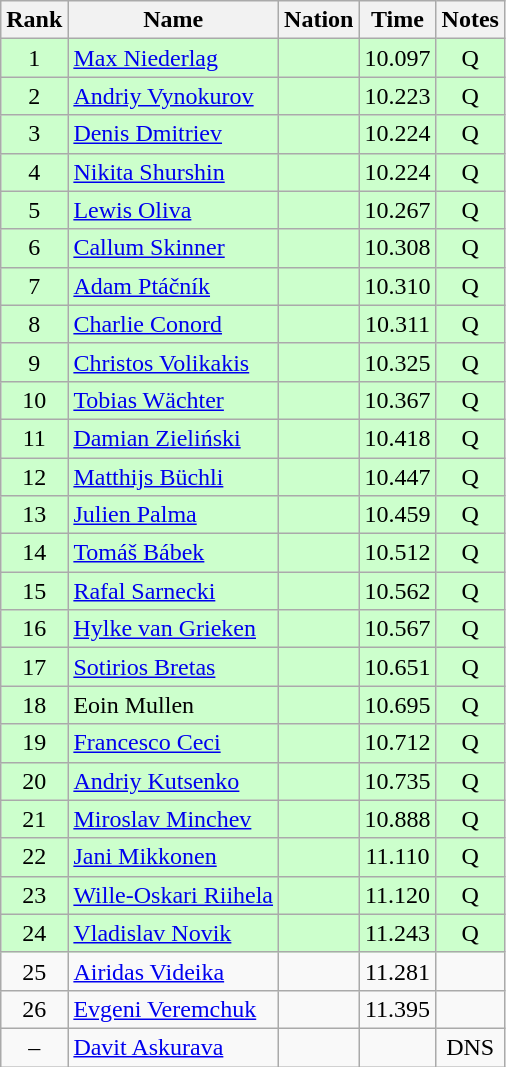<table class="wikitable sortable" style="text-align:center">
<tr>
<th>Rank</th>
<th>Name</th>
<th>Nation</th>
<th>Time</th>
<th>Notes</th>
</tr>
<tr bgcolor=ccffcc>
<td>1</td>
<td align=left><a href='#'>Max Niederlag</a></td>
<td align=left></td>
<td>10.097</td>
<td>Q</td>
</tr>
<tr bgcolor=ccffcc>
<td>2</td>
<td align=left><a href='#'>Andriy Vynokurov</a></td>
<td align=left></td>
<td>10.223</td>
<td>Q</td>
</tr>
<tr bgcolor=ccffcc>
<td>3</td>
<td align=left><a href='#'>Denis Dmitriev</a></td>
<td align=left></td>
<td>10.224</td>
<td>Q</td>
</tr>
<tr bgcolor=ccffcc>
<td>4</td>
<td align=left><a href='#'>Nikita Shurshin</a></td>
<td align=left></td>
<td>10.224</td>
<td>Q</td>
</tr>
<tr bgcolor=ccffcc>
<td>5</td>
<td align=left><a href='#'>Lewis Oliva</a></td>
<td align=left></td>
<td>10.267</td>
<td>Q</td>
</tr>
<tr bgcolor=ccffcc>
<td>6</td>
<td align=left><a href='#'>Callum Skinner</a></td>
<td align=left></td>
<td>10.308</td>
<td>Q</td>
</tr>
<tr bgcolor=ccffcc>
<td>7</td>
<td align=left><a href='#'>Adam Ptáčník</a></td>
<td align=left></td>
<td>10.310</td>
<td>Q</td>
</tr>
<tr bgcolor=ccffcc>
<td>8</td>
<td align=left><a href='#'>Charlie Conord</a></td>
<td align=left></td>
<td>10.311</td>
<td>Q</td>
</tr>
<tr bgcolor=ccffcc>
<td>9</td>
<td align=left><a href='#'>Christos Volikakis</a></td>
<td align=left></td>
<td>10.325</td>
<td>Q</td>
</tr>
<tr bgcolor=ccffcc>
<td>10</td>
<td align=left><a href='#'>Tobias Wächter</a></td>
<td align=left></td>
<td>10.367</td>
<td>Q</td>
</tr>
<tr bgcolor=ccffcc>
<td>11</td>
<td align=left><a href='#'>Damian Zieliński</a></td>
<td align=left></td>
<td>10.418</td>
<td>Q</td>
</tr>
<tr bgcolor=ccffcc>
<td>12</td>
<td align=left><a href='#'>Matthijs Büchli</a></td>
<td align=left></td>
<td>10.447</td>
<td>Q</td>
</tr>
<tr bgcolor=ccffcc>
<td>13</td>
<td align=left><a href='#'>Julien Palma</a></td>
<td align=left></td>
<td>10.459</td>
<td>Q</td>
</tr>
<tr bgcolor=ccffcc>
<td>14</td>
<td align=left><a href='#'>Tomáš Bábek</a></td>
<td align=left></td>
<td>10.512</td>
<td>Q</td>
</tr>
<tr bgcolor=ccffcc>
<td>15</td>
<td align=left><a href='#'>Rafal Sarnecki</a></td>
<td align=left></td>
<td>10.562</td>
<td>Q</td>
</tr>
<tr bgcolor=ccffcc>
<td>16</td>
<td align=left><a href='#'>Hylke van Grieken</a></td>
<td align=left></td>
<td>10.567</td>
<td>Q</td>
</tr>
<tr bgcolor=ccffcc>
<td>17</td>
<td align=left><a href='#'>Sotirios Bretas</a></td>
<td align=left></td>
<td>10.651</td>
<td>Q</td>
</tr>
<tr bgcolor=ccffcc>
<td>18</td>
<td align=left>Eoin Mullen</td>
<td align=left></td>
<td>10.695</td>
<td>Q</td>
</tr>
<tr bgcolor=ccffcc>
<td>19</td>
<td align=left><a href='#'>Francesco Ceci</a></td>
<td align=left></td>
<td>10.712</td>
<td>Q</td>
</tr>
<tr bgcolor=ccffcc>
<td>20</td>
<td align=left><a href='#'>Andriy Kutsenko</a></td>
<td align=left></td>
<td>10.735</td>
<td>Q</td>
</tr>
<tr bgcolor=ccffcc>
<td>21</td>
<td align=left><a href='#'>Miroslav Minchev</a></td>
<td align=left></td>
<td>10.888</td>
<td>Q</td>
</tr>
<tr bgcolor=ccffcc>
<td>22</td>
<td align=left><a href='#'>Jani Mikkonen</a></td>
<td align=left></td>
<td>11.110</td>
<td>Q</td>
</tr>
<tr bgcolor=ccffcc>
<td>23</td>
<td align=left><a href='#'>Wille-Oskari Riihela</a></td>
<td align=left></td>
<td>11.120</td>
<td>Q</td>
</tr>
<tr bgcolor=ccffcc>
<td>24</td>
<td align=left><a href='#'>Vladislav Novik</a></td>
<td align=left></td>
<td>11.243</td>
<td>Q</td>
</tr>
<tr>
<td>25</td>
<td align=left><a href='#'>Airidas Videika</a></td>
<td align=left></td>
<td>11.281</td>
<td></td>
</tr>
<tr>
<td>26</td>
<td align=left><a href='#'>Evgeni Veremchuk</a></td>
<td align=left></td>
<td>11.395</td>
<td></td>
</tr>
<tr>
<td>–</td>
<td align=left><a href='#'>Davit Askurava</a></td>
<td align=left></td>
<td></td>
<td>DNS</td>
</tr>
</table>
